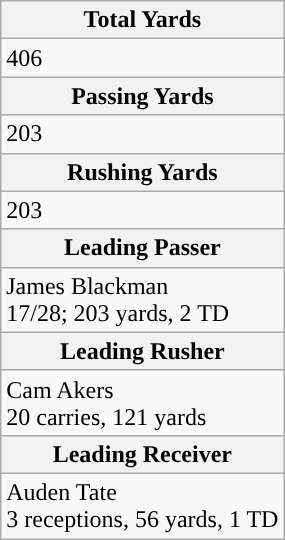<table class="wikitable">
<tr>
<th>Total Yards</th>
</tr>
<tr>
<td>406</td>
</tr>
<tr>
<th>Passing Yards</th>
</tr>
<tr>
<td>203</td>
</tr>
<tr>
<th>Rushing Yards</th>
</tr>
<tr>
<td>203</td>
</tr>
<tr>
<th>Leading Passer</th>
</tr>
<tr>
<td>James Blackman<br>17/28; 203 yards, 2 TD</td>
</tr>
<tr>
<th>Leading Rusher</th>
</tr>
<tr>
<td>Cam Akers<br>20 carries, 121 yards</td>
</tr>
<tr>
<th>Leading Receiver</th>
</tr>
<tr>
<td>Auden Tate<br>3 receptions, 56 yards, 1 TD</td>
</tr>
</table>
